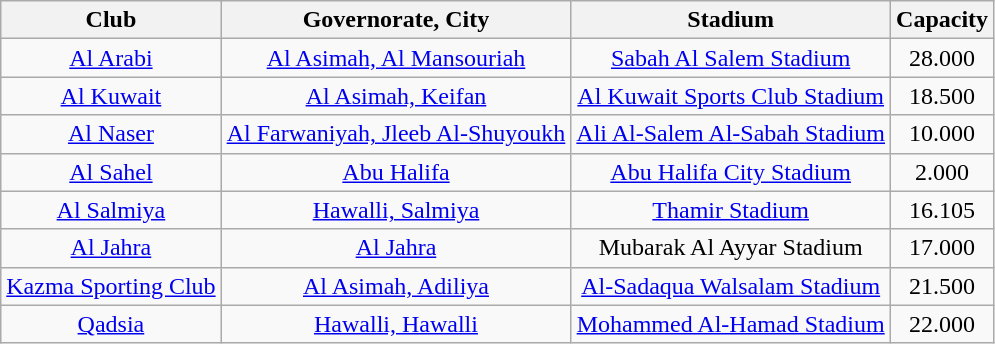<table class="wikitable" style="text-align: center;">
<tr>
<th>Club</th>
<th>Governorate, City</th>
<th>Stadium</th>
<th>Capacity</th>
</tr>
<tr>
<td><a href='#'>Al Arabi</a></td>
<td><a href='#'>Al Asimah, Al Mansouriah</a></td>
<td><a href='#'>Sabah Al Salem Stadium</a></td>
<td>28.000</td>
</tr>
<tr>
<td><a href='#'>Al Kuwait</a></td>
<td><a href='#'>Al Asimah, Keifan</a></td>
<td><a href='#'>Al Kuwait Sports Club Stadium</a></td>
<td>18.500</td>
</tr>
<tr>
<td><a href='#'>Al Naser</a></td>
<td><a href='#'>Al Farwaniyah, Jleeb Al-Shuyoukh</a></td>
<td><a href='#'>Ali Al-Salem Al-Sabah Stadium</a></td>
<td>10.000</td>
</tr>
<tr>
<td><a href='#'>Al Sahel</a></td>
<td><a href='#'>Abu Halifa</a></td>
<td><a href='#'>Abu Halifa City Stadium</a></td>
<td>2.000</td>
</tr>
<tr>
<td><a href='#'>Al Salmiya</a></td>
<td><a href='#'>Hawalli, Salmiya</a></td>
<td><a href='#'>Thamir Stadium</a></td>
<td>16.105</td>
</tr>
<tr>
<td><a href='#'>Al Jahra</a></td>
<td><a href='#'>Al Jahra</a></td>
<td>Mubarak Al Ayyar Stadium</td>
<td>17.000</td>
</tr>
<tr>
<td><a href='#'>Kazma Sporting Club</a></td>
<td><a href='#'>Al Asimah, Adiliya</a></td>
<td><a href='#'>Al-Sadaqua Walsalam Stadium</a></td>
<td>21.500</td>
</tr>
<tr>
<td><a href='#'>Qadsia</a></td>
<td><a href='#'>Hawalli, Hawalli</a></td>
<td><a href='#'>Mohammed Al-Hamad Stadium</a></td>
<td>22.000</td>
</tr>
</table>
